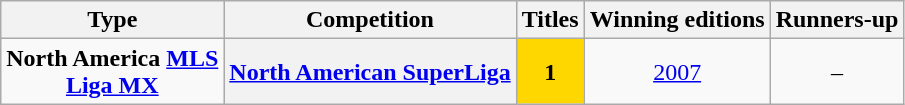<table class="wikitable" style="text-align: center;">
<tr>
<th>Type</th>
<th>Competition</th>
<th>Titles</th>
<th>Winning editions</th>
<th>Runners-up</th>
</tr>
<tr>
<td rowspan="1">   <strong>North America <a href='#'>MLS</a><br><a href='#'>Liga MX</a></strong></td>
<th scope=col><a href='#'>North American SuperLiga</a></th>
<td bgcolor="gold"><strong>1</strong></td>
<td><a href='#'>2007</a></td>
<td>–</td>
</tr>
</table>
